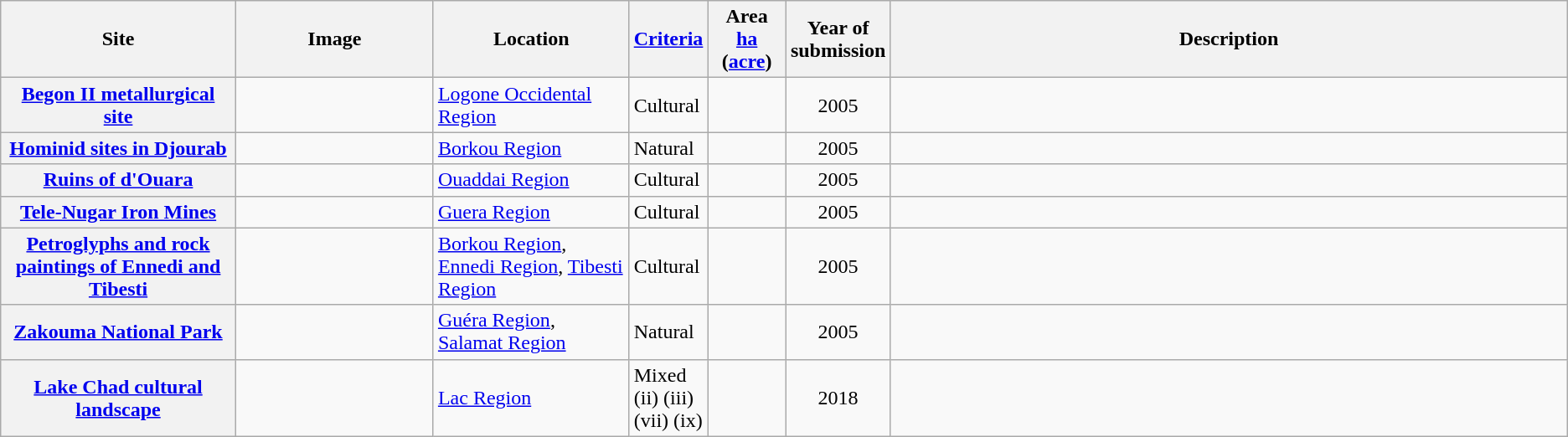<table class="wikitable sortable">
<tr>
<th scope="col" style="width:15%;">Site</th>
<th scope="col" class="unsortable" style="width:150px;">Image</th>
<th scope="col" style="width:12.5%;">Location</th>
<th scope="row" style="width:5%;"><a href='#'>Criteria</a></th>
<th scope="col" style="width:5%;">Area<br><a href='#'>ha</a> (<a href='#'>acre</a>)<br></th>
<th scope="col" style="width:5%;">Year of submission</th>
<th scope="col" class="unsortable">Description</th>
</tr>
<tr>
<th scope="row"><a href='#'>Begon II metallurgical site</a></th>
<td></td>
<td><a href='#'>Logone Occidental Region</a> <small></small></td>
<td>Cultural</td>
<td></td>
<td align="center">2005</td>
<td></td>
</tr>
<tr>
<th scope="row"><a href='#'>Hominid sites in Djourab</a></th>
<td></td>
<td><a href='#'>Borkou Region</a> <small></small></td>
<td>Natural</td>
<td></td>
<td align="center">2005</td>
<td></td>
</tr>
<tr>
<th scope="row"><a href='#'>Ruins of d'Ouara</a></th>
<td></td>
<td><a href='#'>Ouaddai Region</a> <small></small></td>
<td>Cultural</td>
<td></td>
<td align="center">2005</td>
<td></td>
</tr>
<tr>
<th scope="row"><a href='#'>Tele-Nugar Iron Mines</a></th>
<td></td>
<td><a href='#'>Guera Region</a> <small></small></td>
<td>Cultural</td>
<td></td>
<td align="center">2005</td>
<td></td>
</tr>
<tr>
<th scope="row"><a href='#'>Petroglyphs and rock paintings of Ennedi and Tibesti</a></th>
<td></td>
<td><a href='#'>Borkou Region</a>, <a href='#'>Ennedi Region</a>, <a href='#'>Tibesti Region</a>  <small></small></td>
<td>Cultural</td>
<td></td>
<td align="center">2005</td>
<td></td>
</tr>
<tr>
<th scope="row"><a href='#'>Zakouma National Park</a></th>
<td></td>
<td><a href='#'>Guéra Region</a>, <a href='#'>Salamat Region</a>  <small></small></td>
<td>Natural</td>
<td></td>
<td align="center">2005</td>
<td></td>
</tr>
<tr>
<th scope="row"><a href='#'>Lake Chad cultural landscape</a></th>
<td></td>
<td><a href='#'>Lac Region</a> <small></small></td>
<td>Mixed (ii) (iii) (vii) (ix)</td>
<td></td>
<td align="center">2018</td>
<td></td>
</tr>
</table>
